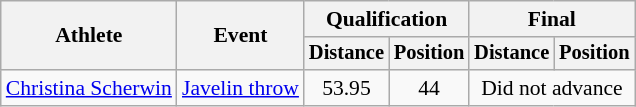<table class=wikitable style="font-size:90%">
<tr>
<th rowspan="2">Athlete</th>
<th rowspan="2">Event</th>
<th colspan="2">Qualification</th>
<th colspan="2">Final</th>
</tr>
<tr style="font-size:95%">
<th>Distance</th>
<th>Position</th>
<th>Distance</th>
<th>Position</th>
</tr>
<tr align=center>
<td align=left><a href='#'>Christina Scherwin</a></td>
<td align=left><a href='#'>Javelin throw</a></td>
<td>53.95</td>
<td>44</td>
<td colspan=2>Did not advance</td>
</tr>
</table>
